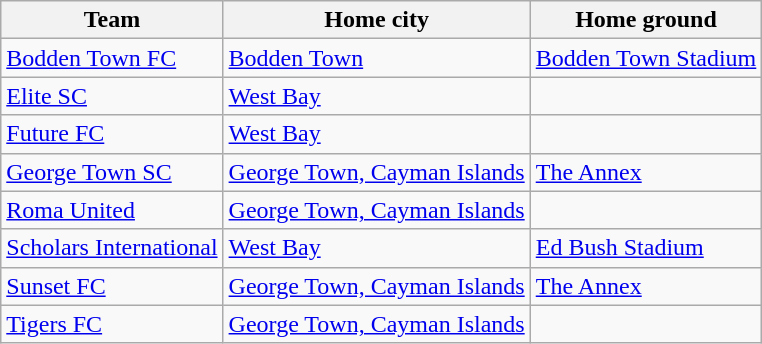<table class="wikitable sortable">
<tr>
<th>Team</th>
<th>Home city</th>
<th>Home ground</th>
</tr>
<tr>
<td><a href='#'>Bodden Town FC</a></td>
<td><a href='#'>Bodden Town</a></td>
<td><a href='#'>Bodden Town Stadium</a></td>
</tr>
<tr>
<td><a href='#'>Elite SC</a></td>
<td><a href='#'>West Bay</a></td>
<td></td>
</tr>
<tr>
<td><a href='#'>Future FC</a></td>
<td><a href='#'>West Bay</a></td>
<td></td>
</tr>
<tr>
<td><a href='#'>George Town SC</a></td>
<td><a href='#'>George Town, Cayman Islands</a></td>
<td><a href='#'>The Annex</a></td>
</tr>
<tr>
<td><a href='#'>Roma United</a></td>
<td><a href='#'>George Town, Cayman Islands</a></td>
<td></td>
</tr>
<tr>
<td><a href='#'>Scholars International</a></td>
<td><a href='#'>West Bay</a></td>
<td><a href='#'>Ed Bush Stadium</a></td>
</tr>
<tr>
<td><a href='#'>Sunset FC</a></td>
<td><a href='#'>George Town, Cayman Islands</a></td>
<td><a href='#'>The Annex</a></td>
</tr>
<tr>
<td><a href='#'>Tigers FC</a></td>
<td><a href='#'>George Town, Cayman Islands</a></td>
<td></td>
</tr>
</table>
